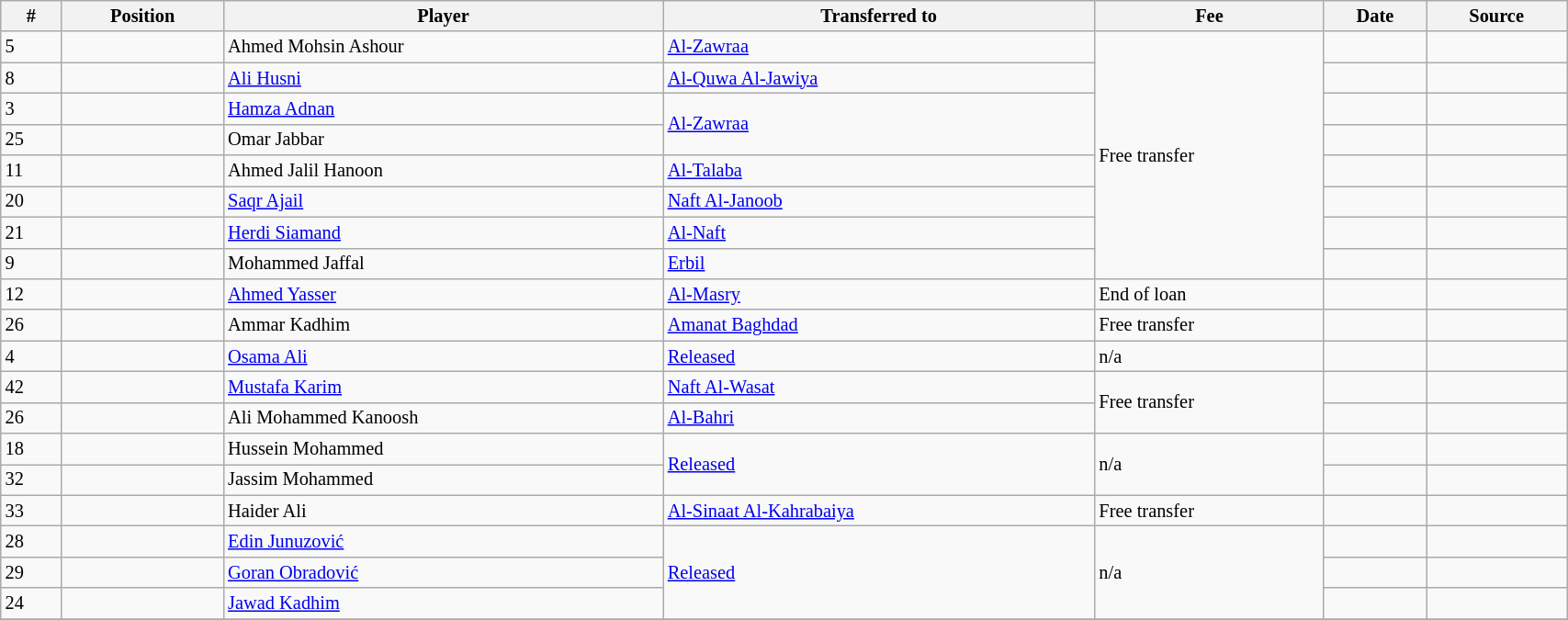<table class="wikitable sortable" style="width:90%; text-align:center; font-size:85%; text-align:left;">
<tr>
<th>#</th>
<th>Position</th>
<th>Player</th>
<th>Transferred to</th>
<th>Fee</th>
<th>Date</th>
<th>Source</th>
</tr>
<tr>
<td>5</td>
<td></td>
<td> Ahmed Mohsin Ashour</td>
<td> <a href='#'>Al-Zawraa</a></td>
<td rowspan="8">Free transfer</td>
<td></td>
<td></td>
</tr>
<tr>
<td>8</td>
<td></td>
<td> <a href='#'>Ali Husni</a></td>
<td> <a href='#'>Al-Quwa Al-Jawiya</a></td>
<td></td>
<td></td>
</tr>
<tr>
<td>3</td>
<td></td>
<td> <a href='#'>Hamza Adnan</a></td>
<td rowspan="2"> <a href='#'>Al-Zawraa</a></td>
<td></td>
<td></td>
</tr>
<tr>
<td>25</td>
<td></td>
<td> Omar Jabbar</td>
<td></td>
<td></td>
</tr>
<tr>
<td>11</td>
<td></td>
<td> Ahmed Jalil Hanoon</td>
<td> <a href='#'>Al-Talaba</a></td>
<td></td>
<td></td>
</tr>
<tr>
<td>20</td>
<td></td>
<td> <a href='#'>Saqr Ajail</a></td>
<td> <a href='#'>Naft Al-Janoob</a></td>
<td></td>
<td></td>
</tr>
<tr>
<td>21</td>
<td></td>
<td> <a href='#'>Herdi Siamand</a></td>
<td> <a href='#'>Al-Naft</a></td>
<td></td>
<td></td>
</tr>
<tr>
<td>9</td>
<td></td>
<td> Mohammed Jaffal</td>
<td> <a href='#'>Erbil</a></td>
<td></td>
<td></td>
</tr>
<tr>
<td>12</td>
<td></td>
<td> <a href='#'>Ahmed Yasser</a></td>
<td> <a href='#'>Al-Masry</a></td>
<td>End of loan</td>
<td></td>
<td></td>
</tr>
<tr>
<td>26</td>
<td></td>
<td> Ammar Kadhim</td>
<td> <a href='#'>Amanat Baghdad</a></td>
<td>Free transfer</td>
<td></td>
<td></td>
</tr>
<tr>
<td>4</td>
<td></td>
<td> <a href='#'>Osama Ali</a></td>
<td rowspan="1"><a href='#'>Released</a></td>
<td rowspan="1">n/a</td>
<td></td>
<td></td>
</tr>
<tr>
<td>42</td>
<td></td>
<td> <a href='#'>Mustafa Karim</a></td>
<td> <a href='#'>Naft Al-Wasat</a></td>
<td rowspan="2">Free transfer</td>
<td></td>
<td></td>
</tr>
<tr>
<td>26</td>
<td></td>
<td> Ali Mohammed Kanoosh</td>
<td> <a href='#'>Al-Bahri</a></td>
<td></td>
<td></td>
</tr>
<tr>
<td>18</td>
<td></td>
<td> Hussein Mohammed</td>
<td rowspan="2"><a href='#'>Released</a></td>
<td rowspan="2">n/a</td>
<td></td>
<td></td>
</tr>
<tr>
<td>32</td>
<td></td>
<td> Jassim Mohammed</td>
<td></td>
<td></td>
</tr>
<tr>
<td>33</td>
<td></td>
<td> Haider Ali</td>
<td> <a href='#'>Al-Sinaat Al-Kahrabaiya</a></td>
<td rowspan="1">Free transfer</td>
<td></td>
<td></td>
</tr>
<tr>
<td>28</td>
<td></td>
<td> <a href='#'>Edin Junuzović</a></td>
<td rowspan="3"><a href='#'>Released</a></td>
<td rowspan="3">n/a</td>
<td></td>
<td></td>
</tr>
<tr>
<td>29</td>
<td></td>
<td> <a href='#'>Goran Obradović</a></td>
<td></td>
<td></td>
</tr>
<tr>
<td>24</td>
<td></td>
<td> <a href='#'>Jawad Kadhim</a></td>
<td></td>
<td></td>
</tr>
<tr>
</tr>
</table>
